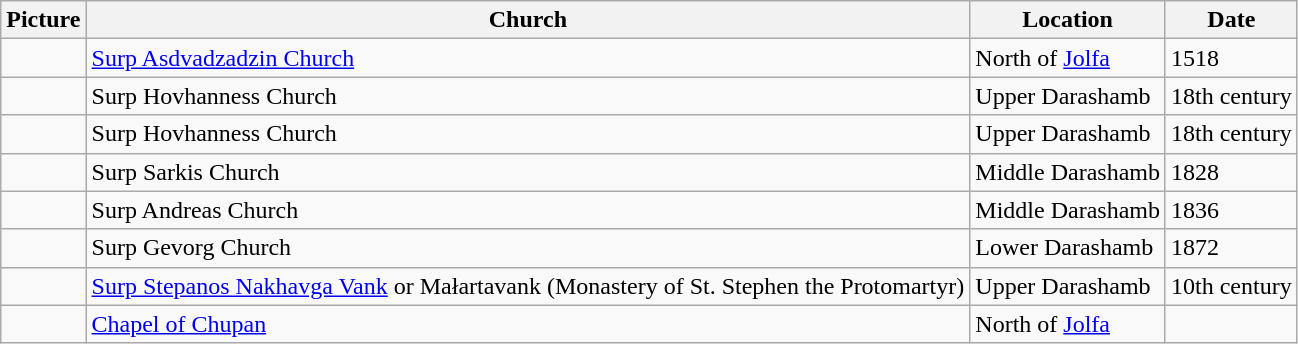<table class="wikitable sortable">
<tr>
<th>Picture</th>
<th>Church</th>
<th>Location</th>
<th>Date</th>
</tr>
<tr>
<td></td>
<td><a href='#'>Surp Asdvadzadzin Church</a></td>
<td>North of <a href='#'>Jolfa</a></td>
<td>1518</td>
</tr>
<tr>
<td></td>
<td>Surp Hovhanness Church</td>
<td>Upper Darashamb</td>
<td>18th century</td>
</tr>
<tr>
<td></td>
<td>Surp Hovhanness Church</td>
<td>Upper Darashamb</td>
<td>18th century</td>
</tr>
<tr>
<td></td>
<td>Surp Sarkis Church</td>
<td>Middle Darashamb</td>
<td>1828</td>
</tr>
<tr>
<td></td>
<td>Surp Andreas Church</td>
<td>Middle Darashamb</td>
<td>1836</td>
</tr>
<tr>
<td></td>
<td>Surp Gevorg Church</td>
<td>Lower Darashamb</td>
<td>1872</td>
</tr>
<tr>
<td></td>
<td><a href='#'>Surp Stepanos Nakhavga Vank</a> or Małartavank (Monastery of St. Stephen the Protomartyr)</td>
<td>Upper Darashamb</td>
<td>10th century</td>
</tr>
<tr>
<td></td>
<td><a href='#'>Chapel of Chupan</a></td>
<td>North of <a href='#'>Jolfa</a></td>
<td></td>
</tr>
</table>
